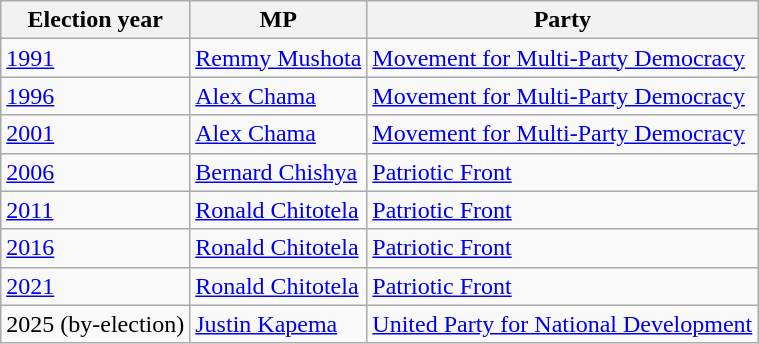<table class=wikitable>
<tr>
<th>Election year</th>
<th>MP</th>
<th>Party</th>
</tr>
<tr>
<td><a href='#'>1991</a></td>
<td><a href='#'>Remmy Mushota</a></td>
<td><a href='#'>Movement for Multi-Party Democracy</a></td>
</tr>
<tr>
<td><a href='#'>1996</a></td>
<td><a href='#'>Alex Chama</a></td>
<td><a href='#'>Movement for Multi-Party Democracy</a></td>
</tr>
<tr>
<td><a href='#'>2001</a></td>
<td><a href='#'>Alex Chama</a></td>
<td><a href='#'>Movement for Multi-Party Democracy</a></td>
</tr>
<tr>
<td><a href='#'>2006</a></td>
<td><a href='#'>Bernard Chishya</a></td>
<td><a href='#'>Patriotic Front</a></td>
</tr>
<tr>
<td><a href='#'>2011</a></td>
<td><a href='#'>Ronald Chitotela</a></td>
<td><a href='#'>Patriotic Front</a></td>
</tr>
<tr>
<td><a href='#'>2016</a></td>
<td><a href='#'>Ronald Chitotela</a></td>
<td><a href='#'>Patriotic Front</a></td>
</tr>
<tr>
<td><a href='#'>2021</a></td>
<td><a href='#'>Ronald Chitotela</a></td>
<td><a href='#'>Patriotic Front</a></td>
</tr>
<tr>
<td>2025 (by-election)</td>
<td><a href='#'>Justin Kapema</a></td>
<td><a href='#'>United Party for National Development</a></td>
</tr>
</table>
